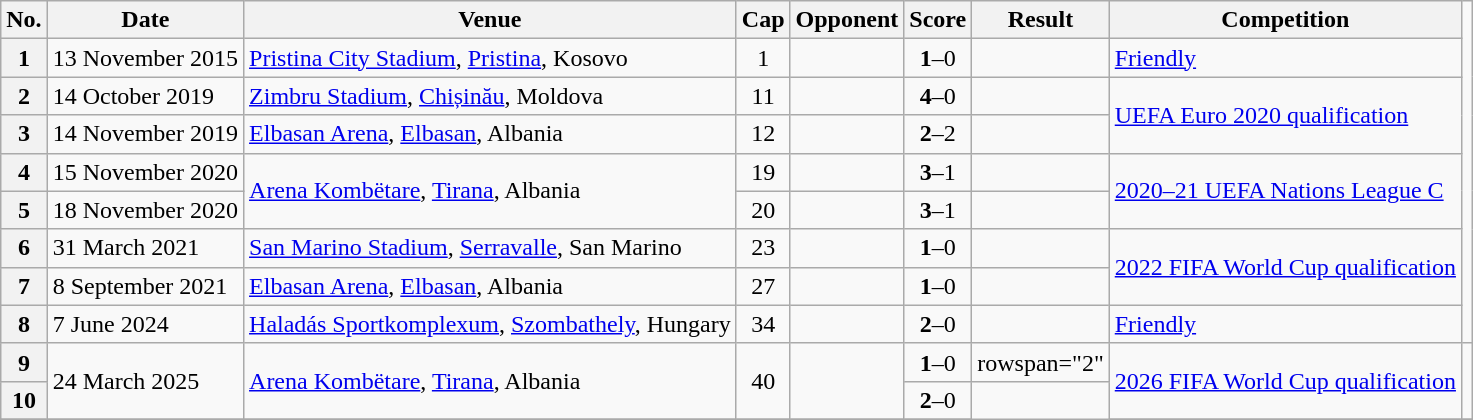<table class="wikitable sortable plainrowheaders">
<tr>
<th scope=col>No.</th>
<th scope=col data-sort-type=date>Date</th>
<th scope=col>Venue</th>
<th scope=col>Cap</th>
<th scope=col>Opponent</th>
<th scope=col>Score</th>
<th scope=col>Result</th>
<th scope=col>Competition</th>
</tr>
<tr>
<th scope=row>1</th>
<td>13 November 2015</td>
<td><a href='#'>Pristina City Stadium</a>, <a href='#'>Pristina</a>, Kosovo</td>
<td align=center>1</td>
<td></td>
<td align=center><strong>1</strong>–0</td>
<td></td>
<td><a href='#'>Friendly</a></td>
</tr>
<tr>
<th scope=row>2</th>
<td>14 October 2019</td>
<td><a href='#'>Zimbru Stadium</a>, <a href='#'>Chișinău</a>, Moldova</td>
<td align=center>11</td>
<td></td>
<td align=center><strong>4</strong>–0</td>
<td></td>
<td rowspan=2><a href='#'>UEFA Euro 2020 qualification</a></td>
</tr>
<tr>
<th scope=row>3</th>
<td>14 November 2019</td>
<td><a href='#'>Elbasan Arena</a>, <a href='#'>Elbasan</a>, Albania</td>
<td align=center>12</td>
<td></td>
<td align=center><strong>2</strong>–2</td>
<td></td>
</tr>
<tr>
<th scope=row>4</th>
<td>15 November 2020</td>
<td rowspan=2><a href='#'>Arena Kombëtare</a>, <a href='#'>Tirana</a>, Albania</td>
<td align=center>19</td>
<td></td>
<td align=center><strong>3</strong>–1</td>
<td></td>
<td rowspan=2><a href='#'>2020–21 UEFA Nations League C</a></td>
</tr>
<tr>
<th scope=row>5</th>
<td>18 November 2020</td>
<td align=center>20</td>
<td></td>
<td align=center><strong>3</strong>–1</td>
<td></td>
</tr>
<tr>
<th scope=row>6</th>
<td>31 March 2021</td>
<td><a href='#'>San Marino Stadium</a>, <a href='#'>Serravalle</a>, San Marino</td>
<td align=center>23</td>
<td></td>
<td align=center><strong>1</strong>–0</td>
<td></td>
<td rowspan=2><a href='#'>2022 FIFA World Cup qualification</a></td>
</tr>
<tr>
<th scope=row>7</th>
<td>8 September 2021</td>
<td><a href='#'>Elbasan Arena</a>, <a href='#'>Elbasan</a>, Albania</td>
<td align=center>27</td>
<td></td>
<td align=center><strong>1</strong>–0</td>
<td></td>
</tr>
<tr>
<th scope=row>8</th>
<td>7 June 2024</td>
<td><a href='#'>Haladás Sportkomplexum</a>, <a href='#'>Szombathely</a>, Hungary</td>
<td align=center>34</td>
<td></td>
<td align=center><strong>2</strong>–0</td>
<td></td>
<td><a href='#'>Friendly</a></td>
</tr>
<tr>
<th scope="row" style="text-align: center;">9</th>
<td rowspan="2">24 March 2025</td>
<td rowspan="2"><a href='#'>Arena Kombëtare</a>, <a href='#'>Tirana</a>, Albania</td>
<td rowspan="2" style="text-align: center;">40</td>
<td rowspan="2"></td>
<td style="text-align: center;"><strong>1</strong>–0</td>
<td>rowspan="2"</td>
<td rowspan="2"><a href='#'>2026 FIFA World Cup qualification</a></td>
<td rowspan="2" style="text-align: center;"></td>
</tr>
<tr>
<th scope="row" style="text-align: center;">10</th>
<td style="text-align: center;"><strong>2</strong>–0</td>
</tr>
<tr>
</tr>
</table>
